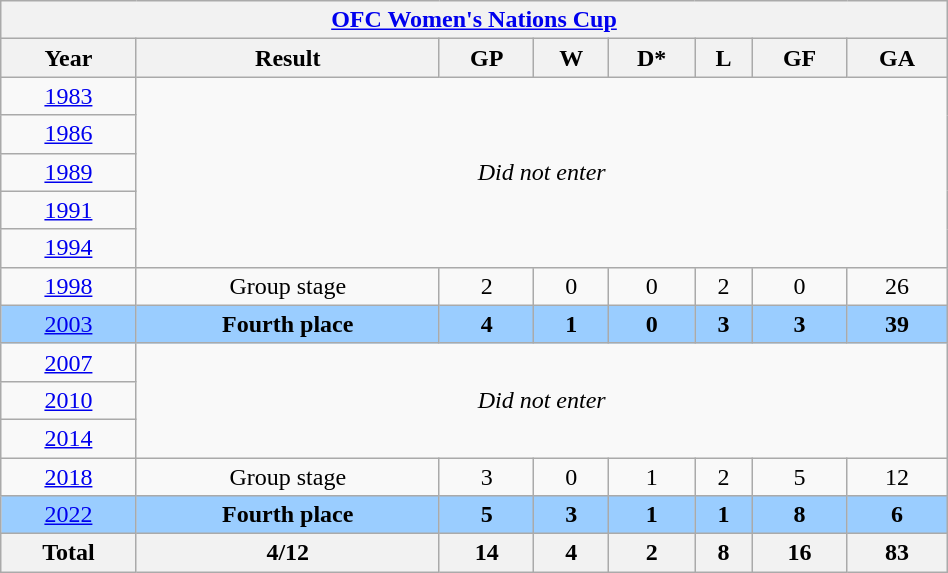<table class="wikitable" style="text-align: center; width:50%;">
<tr>
<th colspan=9><a href='#'>OFC Women's Nations Cup</a></th>
</tr>
<tr>
<th>Year</th>
<th>Result</th>
<th>GP</th>
<th>W</th>
<th>D*</th>
<th>L</th>
<th>GF</th>
<th>GA</th>
</tr>
<tr>
<td> <a href='#'>1983</a></td>
<td colspan=8 rowspan=5><em>Did not enter</em></td>
</tr>
<tr>
<td> <a href='#'>1986</a></td>
</tr>
<tr>
<td> <a href='#'>1989</a></td>
</tr>
<tr>
<td> <a href='#'>1991</a></td>
</tr>
<tr>
<td> <a href='#'>1994</a></td>
</tr>
<tr>
<td> <a href='#'>1998</a></td>
<td>Group stage</td>
<td>2</td>
<td>0</td>
<td>0</td>
<td>2</td>
<td>0</td>
<td>26</td>
</tr>
<tr style="background:#9acdff">
<td> <a href='#'>2003</a></td>
<td><strong>Fourth place</strong></td>
<td><strong>4</strong></td>
<td><strong>1</strong></td>
<td><strong>0</strong></td>
<td><strong>3</strong></td>
<td><strong>3</strong></td>
<td><strong>39</strong></td>
</tr>
<tr>
<td> <a href='#'>2007</a></td>
<td colspan=8 rowspan=3><em>Did not enter</em></td>
</tr>
<tr>
<td> <a href='#'>2010</a></td>
</tr>
<tr>
<td> <a href='#'>2014</a></td>
</tr>
<tr>
<td> <a href='#'>2018</a></td>
<td>Group stage</td>
<td>3</td>
<td>0</td>
<td>1</td>
<td>2</td>
<td>5</td>
<td>12</td>
</tr>
<tr style="background:#9acdff">
<td> <a href='#'>2022</a></td>
<td><strong>Fourth place</strong></td>
<td><strong>5</strong></td>
<td><strong>3</strong></td>
<td><strong>1</strong></td>
<td><strong>1</strong></td>
<td><strong>8</strong></td>
<td><strong>6</strong></td>
</tr>
<tr>
<th><strong>Total</strong></th>
<th><strong>4/12</strong></th>
<th><strong>14</strong></th>
<th><strong>4</strong></th>
<th><strong>2</strong></th>
<th><strong>8</strong></th>
<th><strong>16</strong></th>
<th><strong>83</strong></th>
</tr>
</table>
